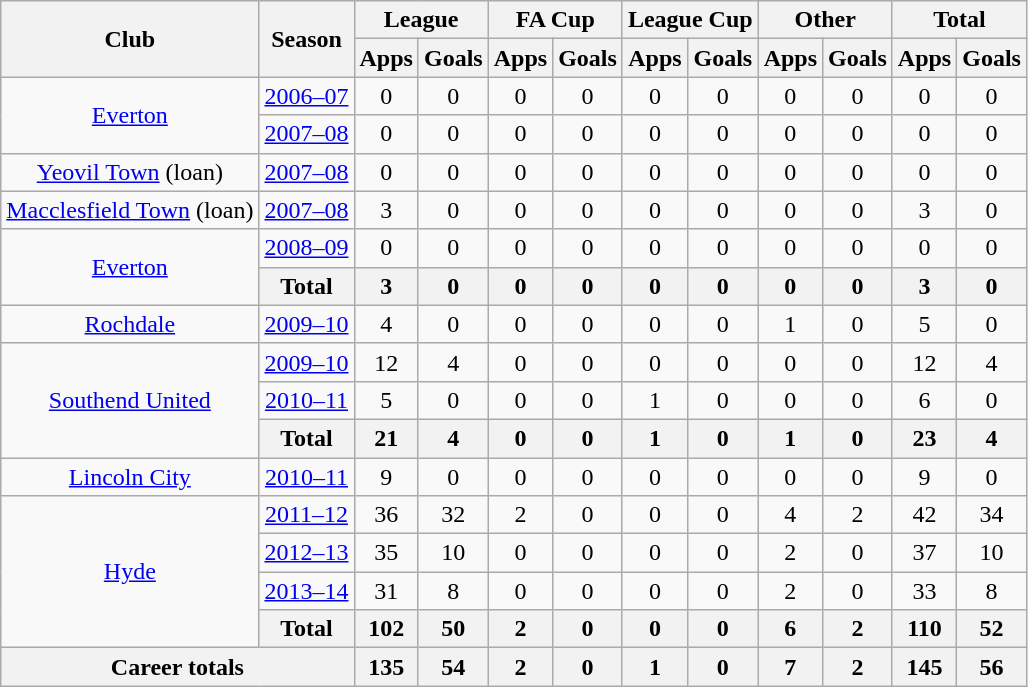<table class="wikitable" style="text-align: center;">
<tr>
<th rowspan="2">Club</th>
<th rowspan="2">Season</th>
<th colspan="2">League</th>
<th colspan="2">FA Cup</th>
<th colspan="2">League Cup</th>
<th colspan="2">Other</th>
<th colspan="2">Total</th>
</tr>
<tr>
<th>Apps</th>
<th>Goals</th>
<th>Apps</th>
<th>Goals</th>
<th>Apps</th>
<th>Goals</th>
<th>Apps</th>
<th>Goals</th>
<th>Apps</th>
<th>Goals</th>
</tr>
<tr>
<td rowspan="2" valign="center"><a href='#'>Everton</a></td>
<td><a href='#'>2006–07</a></td>
<td>0</td>
<td>0</td>
<td>0</td>
<td>0</td>
<td>0</td>
<td>0</td>
<td>0</td>
<td>0</td>
<td>0</td>
<td>0</td>
</tr>
<tr>
<td><a href='#'>2007–08</a></td>
<td>0</td>
<td>0</td>
<td>0</td>
<td>0</td>
<td>0</td>
<td>0</td>
<td>0</td>
<td>0</td>
<td>0</td>
<td>0</td>
</tr>
<tr>
<td rowspan="1" valign="center"><a href='#'>Yeovil Town</a> (loan)</td>
<td><a href='#'>2007–08</a></td>
<td>0</td>
<td>0</td>
<td>0</td>
<td>0</td>
<td>0</td>
<td>0</td>
<td>0</td>
<td>0</td>
<td>0</td>
<td>0</td>
</tr>
<tr>
<td rowspan="1" valign="center"><a href='#'>Macclesfield Town</a> (loan)</td>
<td><a href='#'>2007–08</a></td>
<td>3</td>
<td>0</td>
<td>0</td>
<td>0</td>
<td>0</td>
<td>0</td>
<td>0</td>
<td>0</td>
<td>3</td>
<td>0</td>
</tr>
<tr>
<td rowspan="2" valign="center"><a href='#'>Everton</a></td>
<td><a href='#'>2008–09</a></td>
<td>0</td>
<td>0</td>
<td>0</td>
<td>0</td>
<td>0</td>
<td>0</td>
<td>0</td>
<td>0</td>
<td>0</td>
<td>0</td>
</tr>
<tr>
<th>Total</th>
<th>3</th>
<th>0</th>
<th>0</th>
<th>0</th>
<th>0</th>
<th>0</th>
<th>0</th>
<th>0</th>
<th>3</th>
<th>0</th>
</tr>
<tr>
<td rowspan="1" valign="center"><a href='#'>Rochdale</a></td>
<td><a href='#'>2009–10</a></td>
<td>4</td>
<td>0</td>
<td>0</td>
<td>0</td>
<td>0</td>
<td>0</td>
<td>1</td>
<td>0</td>
<td>5</td>
<td>0</td>
</tr>
<tr>
<td rowspan="3" valign="center"><a href='#'>Southend United</a></td>
<td><a href='#'>2009–10</a></td>
<td>12</td>
<td>4</td>
<td>0</td>
<td>0</td>
<td>0</td>
<td>0</td>
<td>0</td>
<td>0</td>
<td>12</td>
<td>4</td>
</tr>
<tr>
<td><a href='#'>2010–11</a></td>
<td>5</td>
<td>0</td>
<td>0</td>
<td>0</td>
<td>1</td>
<td>0</td>
<td>0</td>
<td>0</td>
<td>6</td>
<td>0</td>
</tr>
<tr>
<th>Total</th>
<th>21</th>
<th>4</th>
<th>0</th>
<th>0</th>
<th>1</th>
<th>0</th>
<th>1</th>
<th>0</th>
<th>23</th>
<th>4</th>
</tr>
<tr>
<td rowspan="1" valign="center"><a href='#'>Lincoln City</a></td>
<td><a href='#'>2010–11</a></td>
<td>9</td>
<td>0</td>
<td>0</td>
<td>0</td>
<td>0</td>
<td>0</td>
<td>0</td>
<td>0</td>
<td>9</td>
<td>0</td>
</tr>
<tr>
<td rowspan="4" valign="center"><a href='#'>Hyde</a></td>
<td><a href='#'>2011–12</a></td>
<td>36</td>
<td>32</td>
<td>2</td>
<td>0</td>
<td>0</td>
<td>0</td>
<td>4</td>
<td>2</td>
<td>42</td>
<td>34</td>
</tr>
<tr>
<td><a href='#'>2012–13</a></td>
<td>35</td>
<td>10</td>
<td>0</td>
<td>0</td>
<td>0</td>
<td>0</td>
<td>2</td>
<td>0</td>
<td>37</td>
<td>10</td>
</tr>
<tr>
<td><a href='#'>2013–14</a></td>
<td>31</td>
<td>8</td>
<td>0</td>
<td>0</td>
<td>0</td>
<td>0</td>
<td>2</td>
<td>0</td>
<td>33</td>
<td>8</td>
</tr>
<tr>
<th>Total</th>
<th>102</th>
<th>50</th>
<th>2</th>
<th>0</th>
<th>0</th>
<th>0</th>
<th>6</th>
<th>2</th>
<th>110</th>
<th>52</th>
</tr>
<tr>
<th colspan="2">Career totals</th>
<th>135</th>
<th>54</th>
<th>2</th>
<th>0</th>
<th>1</th>
<th>0</th>
<th>7</th>
<th>2</th>
<th>145</th>
<th>56</th>
</tr>
</table>
